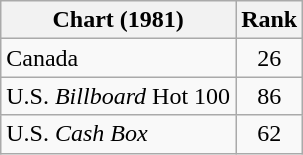<table class="wikitable sortable">
<tr>
<th align="left">Chart (1981)</th>
<th style="text-align:center;">Rank</th>
</tr>
<tr>
<td>Canada </td>
<td style="text-align:center;">26</td>
</tr>
<tr>
<td>U.S. <em>Billboard</em> Hot 100 </td>
<td style="text-align:center;">86</td>
</tr>
<tr>
<td>U.S. <em>Cash Box</em> </td>
<td style="text-align:center;">62</td>
</tr>
</table>
